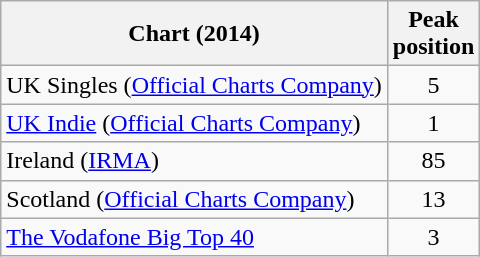<table class="wikitable sortable">
<tr>
<th>Chart (2014)</th>
<th>Peak<br>position</th>
</tr>
<tr>
<td>UK Singles (<a href='#'>Official Charts Company</a>)</td>
<td style="text-align:center;">5</td>
</tr>
<tr>
<td><a href='#'>UK Indie</a> (<a href='#'>Official Charts Company</a>)</td>
<td style="text-align:center;">1</td>
</tr>
<tr>
<td>Ireland (<a href='#'>IRMA</a>)</td>
<td style="text-align:center;">85</td>
</tr>
<tr>
<td>Scotland (<a href='#'>Official Charts Company</a>)</td>
<td style="text-align:center;">13</td>
</tr>
<tr>
<td><a href='#'>The Vodafone Big Top 40</a></td>
<td style="text-align:center;">3</td>
</tr>
</table>
